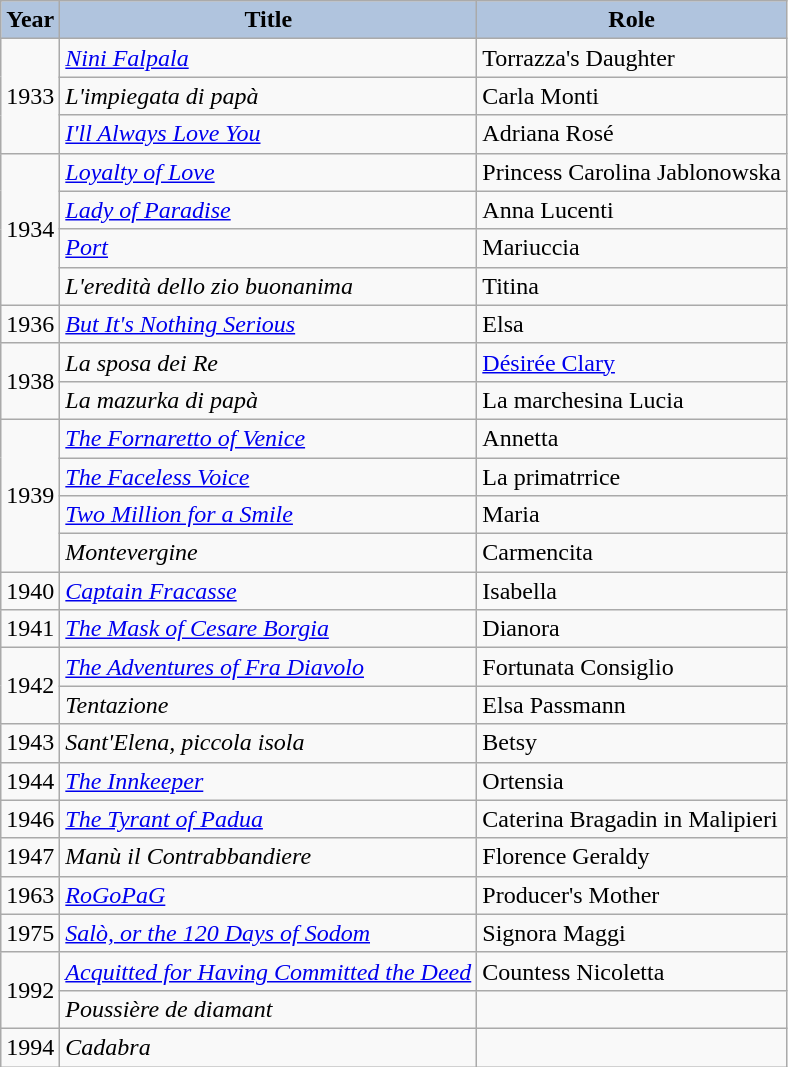<table class="wikitable">
<tr>
<th style="background:#B0C4DE;">Year</th>
<th style="background:#B0C4DE;">Title</th>
<th style="background:#B0C4DE;">Role</th>
</tr>
<tr>
<td rowspan=3>1933</td>
<td><em><a href='#'>Nini Falpala</a></em></td>
<td>Torrazza's Daughter</td>
</tr>
<tr>
<td><em>L'impiegata di papà</em></td>
<td>Carla Monti</td>
</tr>
<tr>
<td><em><a href='#'>I'll Always Love You</a></em></td>
<td>Adriana Rosé</td>
</tr>
<tr>
<td rowspan=4>1934</td>
<td><em><a href='#'>Loyalty of Love</a></em></td>
<td>Princess Carolina Jablonowska</td>
</tr>
<tr>
<td><em><a href='#'>Lady of Paradise</a></em></td>
<td>Anna Lucenti</td>
</tr>
<tr>
<td><em><a href='#'>Port</a></em></td>
<td>Mariuccia</td>
</tr>
<tr>
<td><em>L'eredità dello zio buonanima</em></td>
<td>Titina</td>
</tr>
<tr>
<td>1936</td>
<td><em><a href='#'>But It's Nothing Serious</a></em></td>
<td>Elsa</td>
</tr>
<tr>
<td rowspan=2>1938</td>
<td><em>La sposa dei Re</em></td>
<td><a href='#'>Désirée Clary</a></td>
</tr>
<tr>
<td><em>La mazurka di papà</em></td>
<td>La marchesina Lucia</td>
</tr>
<tr>
<td rowspan=4>1939</td>
<td><em><a href='#'>The Fornaretto of Venice</a></em></td>
<td>Annetta</td>
</tr>
<tr>
<td><em><a href='#'>The Faceless Voice</a></em></td>
<td>La primatrrice</td>
</tr>
<tr>
<td><em><a href='#'>Two Million for a Smile</a></em></td>
<td>Maria</td>
</tr>
<tr>
<td><em>Montevergine</em></td>
<td>Carmencita</td>
</tr>
<tr>
<td>1940</td>
<td><em><a href='#'>Captain Fracasse</a></em></td>
<td>Isabella</td>
</tr>
<tr>
<td>1941</td>
<td><em><a href='#'>The Mask of Cesare Borgia</a></em></td>
<td>Dianora</td>
</tr>
<tr>
<td rowspan=2>1942</td>
<td><em><a href='#'>The Adventures of Fra Diavolo</a></em></td>
<td>Fortunata Consiglio</td>
</tr>
<tr>
<td><em>Tentazione</em></td>
<td>Elsa Passmann</td>
</tr>
<tr>
<td>1943</td>
<td><em>Sant'Elena, piccola isola</em></td>
<td>Betsy</td>
</tr>
<tr>
<td>1944</td>
<td><em><a href='#'>The Innkeeper</a></em></td>
<td>Ortensia</td>
</tr>
<tr>
<td>1946</td>
<td><em><a href='#'>The Tyrant of Padua</a></em></td>
<td>Caterina Bragadin in Malipieri</td>
</tr>
<tr>
<td>1947</td>
<td><em>Manù il Contrabbandiere</em></td>
<td>Florence Geraldy</td>
</tr>
<tr>
<td>1963</td>
<td><em><a href='#'>RoGoPaG</a></em></td>
<td>Producer's Mother</td>
</tr>
<tr>
<td>1975</td>
<td><em><a href='#'>Salò, or the 120 Days of Sodom</a></em></td>
<td>Signora Maggi</td>
</tr>
<tr>
<td rowspan=2>1992</td>
<td><em><a href='#'>Acquitted for Having Committed the Deed</a></em></td>
<td>Countess Nicoletta</td>
</tr>
<tr>
<td><em>Poussière de diamant</em></td>
<td></td>
</tr>
<tr>
<td>1994</td>
<td><em>Cadabra</em></td>
<td></td>
</tr>
</table>
